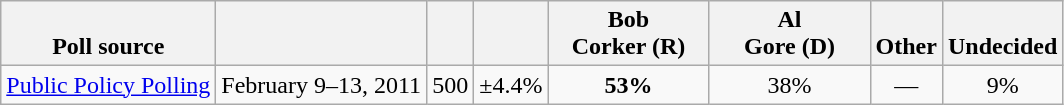<table class="wikitable" style="text-align:center">
<tr valign= bottom>
<th>Poll source</th>
<th></th>
<th></th>
<th></th>
<th style="width:100px;">Bob<br>Corker (R)</th>
<th style="width:100px;">Al<br>Gore (D)</th>
<th>Other</th>
<th>Undecided</th>
</tr>
<tr>
<td align=left><a href='#'>Public Policy Polling</a></td>
<td>February 9–13, 2011</td>
<td>500</td>
<td>±4.4%</td>
<td><strong>53%</strong></td>
<td>38%</td>
<td>—</td>
<td>9%</td>
</tr>
</table>
